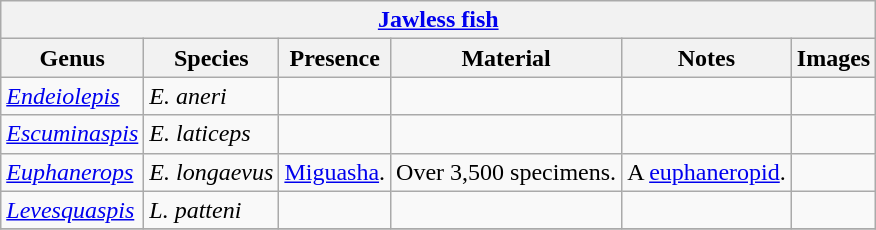<table class="wikitable" align="center">
<tr>
<th colspan="6" align="center"><strong><a href='#'>Jawless fish</a></strong></th>
</tr>
<tr>
<th>Genus</th>
<th>Species</th>
<th>Presence</th>
<th><strong>Material</strong></th>
<th>Notes</th>
<th>Images</th>
</tr>
<tr>
<td><em><a href='#'>Endeiolepis</a></em></td>
<td><em>E. aneri</em></td>
<td></td>
<td></td>
<td></td>
<td></td>
</tr>
<tr>
<td><em><a href='#'>Escuminaspis</a></em></td>
<td><em>E. laticeps</em></td>
<td></td>
<td></td>
<td></td>
<td></td>
</tr>
<tr>
<td><em><a href='#'>Euphanerops</a></em></td>
<td><em>E. longaevus</em></td>
<td><a href='#'>Miguasha</a>.</td>
<td>Over 3,500 specimens.</td>
<td>A <a href='#'>euphaneropid</a>.</td>
<td></td>
</tr>
<tr>
<td><em><a href='#'>Levesquaspis</a></em></td>
<td><em>L. patteni</em></td>
<td></td>
<td></td>
<td></td>
<td></td>
</tr>
<tr>
</tr>
</table>
